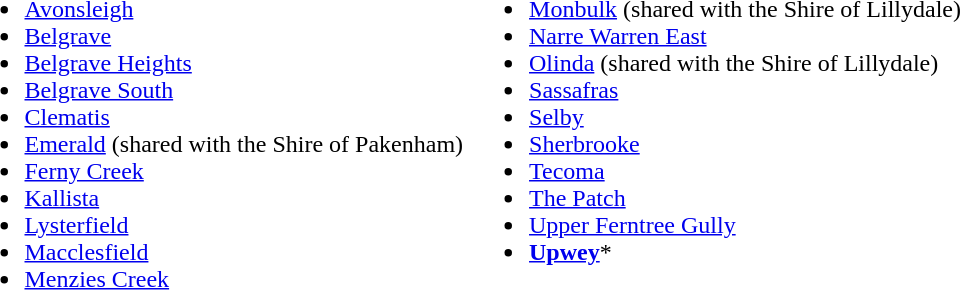<table>
<tr>
<td valign=top><br><ul><li><a href='#'>Avonsleigh</a></li><li><a href='#'>Belgrave</a></li><li><a href='#'>Belgrave Heights</a></li><li><a href='#'>Belgrave South</a></li><li><a href='#'>Clematis</a></li><li><a href='#'>Emerald</a> (shared with the Shire of Pakenham)</li><li><a href='#'>Ferny Creek</a></li><li><a href='#'>Kallista</a></li><li><a href='#'>Lysterfield</a></li><li><a href='#'>Macclesfield</a></li><li><a href='#'>Menzies Creek</a></li></ul></td>
<td valign=top><br><ul><li><a href='#'>Monbulk</a> (shared with the Shire of Lillydale)</li><li><a href='#'>Narre Warren East</a></li><li><a href='#'>Olinda</a> (shared with the Shire of Lillydale)</li><li><a href='#'>Sassafras</a></li><li><a href='#'>Selby</a></li><li><a href='#'>Sherbrooke</a></li><li><a href='#'>Tecoma</a></li><li><a href='#'>The Patch</a></li><li><a href='#'>Upper Ferntree Gully</a></li><li><strong><a href='#'>Upwey</a></strong>*</li></ul></td>
</tr>
</table>
